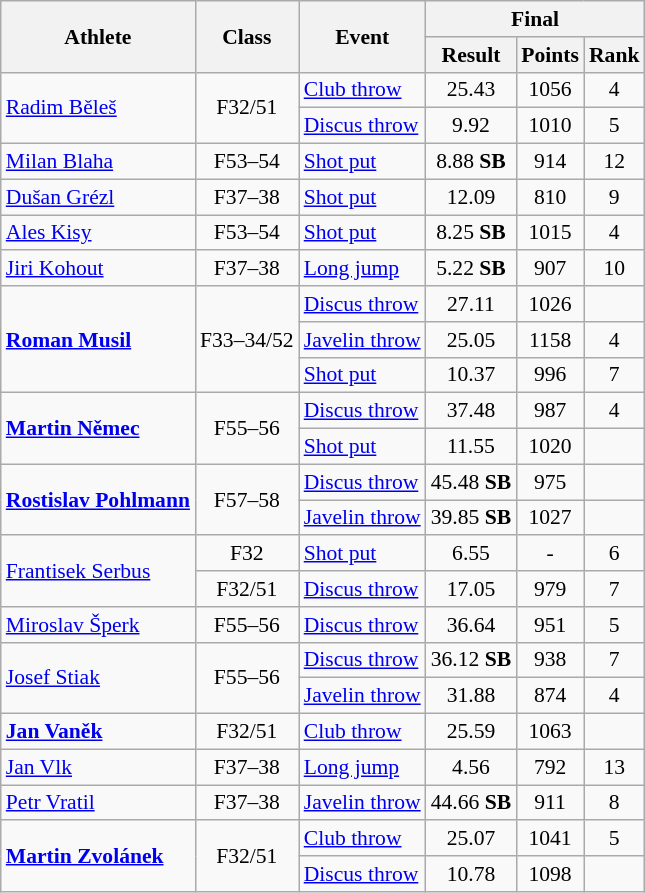<table class=wikitable style="font-size:90%">
<tr>
<th rowspan="2">Athlete</th>
<th rowspan="2">Class</th>
<th rowspan="2">Event</th>
<th colspan="3">Final</th>
</tr>
<tr>
<th>Result</th>
<th>Points</th>
<th>Rank</th>
</tr>
<tr>
<td rowspan="2"><a href='#'>Radim Běleš</a></td>
<td rowspan="2" style="text-align:center;">F32/51</td>
<td><a href='#'>Club throw</a></td>
<td style="text-align:center;">25.43</td>
<td style="text-align:center;">1056</td>
<td style="text-align:center;">4</td>
</tr>
<tr>
<td><a href='#'>Discus throw</a></td>
<td style="text-align:center;">9.92</td>
<td style="text-align:center;">1010</td>
<td style="text-align:center;">5</td>
</tr>
<tr>
<td><a href='#'>Milan Blaha</a></td>
<td style="text-align:center;">F53–54</td>
<td><a href='#'>Shot put</a></td>
<td style="text-align:center;">8.88 <strong>SB</strong></td>
<td style="text-align:center;">914</td>
<td style="text-align:center;">12</td>
</tr>
<tr>
<td><a href='#'>Dušan Grézl</a></td>
<td style="text-align:center;">F37–38</td>
<td><a href='#'>Shot put</a></td>
<td style="text-align:center;">12.09</td>
<td style="text-align:center;">810</td>
<td style="text-align:center;">9</td>
</tr>
<tr>
<td><a href='#'>Ales Kisy</a></td>
<td style="text-align:center;">F53–54</td>
<td><a href='#'>Shot put</a></td>
<td style="text-align:center;">8.25 <strong>SB</strong></td>
<td style="text-align:center;">1015</td>
<td style="text-align:center;">4</td>
</tr>
<tr>
<td><a href='#'>Jiri Kohout</a></td>
<td style="text-align:center;">F37–38</td>
<td><a href='#'>Long jump</a></td>
<td style="text-align:center;">5.22 <strong>SB</strong></td>
<td style="text-align:center;">907</td>
<td style="text-align:center;">10</td>
</tr>
<tr>
<td rowspan="3"><strong><a href='#'>Roman Musil</a></strong></td>
<td rowspan="3" style="text-align:center;">F33–34/52</td>
<td><a href='#'>Discus throw</a></td>
<td style="text-align:center;">27.11</td>
<td style="text-align:center;">1026</td>
<td style="text-align:center;"></td>
</tr>
<tr>
<td><a href='#'>Javelin throw</a></td>
<td style="text-align:center;">25.05</td>
<td style="text-align:center;">1158</td>
<td style="text-align:center;">4</td>
</tr>
<tr>
<td><a href='#'>Shot put</a></td>
<td style="text-align:center;">10.37</td>
<td style="text-align:center;">996</td>
<td style="text-align:center;">7</td>
</tr>
<tr>
<td rowspan="2"><strong><a href='#'>Martin Němec</a></strong></td>
<td rowspan="2" style="text-align:center;">F55–56</td>
<td><a href='#'>Discus throw</a></td>
<td style="text-align:center;">37.48</td>
<td style="text-align:center;">987</td>
<td style="text-align:center;">4</td>
</tr>
<tr>
<td><a href='#'>Shot put</a></td>
<td style="text-align:center;">11.55</td>
<td style="text-align:center;">1020</td>
<td style="text-align:center;"></td>
</tr>
<tr>
<td rowspan="2"><strong><a href='#'>Rostislav Pohlmann</a></strong></td>
<td rowspan="2" style="text-align:center;">F57–58</td>
<td><a href='#'>Discus throw</a></td>
<td style="text-align:center;">45.48 <strong>SB</strong></td>
<td style="text-align:center;">975</td>
<td style="text-align:center;"></td>
</tr>
<tr>
<td><a href='#'>Javelin throw</a></td>
<td style="text-align:center;">39.85 <strong>SB</strong></td>
<td style="text-align:center;">1027</td>
<td style="text-align:center;"></td>
</tr>
<tr>
<td rowspan="2"><a href='#'>Frantisek Serbus</a></td>
<td style="text-align:center;">F32</td>
<td><a href='#'>Shot put</a></td>
<td style="text-align:center;">6.55</td>
<td style="text-align:center;">-</td>
<td style="text-align:center;">6</td>
</tr>
<tr>
<td style="text-align:center;">F32/51</td>
<td><a href='#'>Discus throw</a></td>
<td style="text-align:center;">17.05</td>
<td style="text-align:center;">979</td>
<td style="text-align:center;">7</td>
</tr>
<tr>
<td><a href='#'>Miroslav Šperk</a></td>
<td style="text-align:center;">F55–56</td>
<td><a href='#'>Discus throw</a></td>
<td style="text-align:center;">36.64</td>
<td style="text-align:center;">951</td>
<td style="text-align:center;">5</td>
</tr>
<tr>
<td rowspan="2"><a href='#'>Josef Stiak</a></td>
<td rowspan="2" style="text-align:center;">F55–56</td>
<td><a href='#'>Discus throw</a></td>
<td style="text-align:center;">36.12 <strong>SB</strong></td>
<td style="text-align:center;">938</td>
<td style="text-align:center;">7</td>
</tr>
<tr>
<td><a href='#'>Javelin throw</a></td>
<td style="text-align:center;">31.88</td>
<td style="text-align:center;">874</td>
<td style="text-align:center;">4</td>
</tr>
<tr>
<td><strong><a href='#'>Jan Vaněk</a></strong></td>
<td style="text-align:center;">F32/51</td>
<td><a href='#'>Club throw</a></td>
<td style="text-align:center;">25.59</td>
<td style="text-align:center;">1063</td>
<td style="text-align:center;"></td>
</tr>
<tr>
<td><a href='#'>Jan Vlk</a></td>
<td style="text-align:center;">F37–38</td>
<td><a href='#'>Long jump</a></td>
<td style="text-align:center;">4.56</td>
<td style="text-align:center;">792</td>
<td style="text-align:center;">13</td>
</tr>
<tr>
<td><a href='#'>Petr Vratil</a></td>
<td style="text-align:center;">F37–38</td>
<td><a href='#'>Javelin throw</a></td>
<td style="text-align:center;">44.66 <strong>SB</strong></td>
<td style="text-align:center;">911</td>
<td style="text-align:center;">8</td>
</tr>
<tr>
<td rowspan="2"><strong><a href='#'>Martin Zvolánek</a></strong></td>
<td rowspan="2" style="text-align:center;">F32/51</td>
<td><a href='#'>Club throw</a></td>
<td style="text-align:center;">25.07</td>
<td style="text-align:center;">1041</td>
<td style="text-align:center;">5</td>
</tr>
<tr>
<td><a href='#'>Discus throw</a></td>
<td style="text-align:center;">10.78</td>
<td style="text-align:center;">1098</td>
<td style="text-align:center;"></td>
</tr>
</table>
